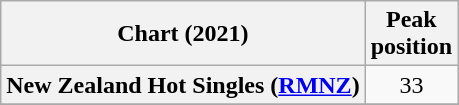<table class="wikitable sortable plainrowheaders" style="text-align:center">
<tr>
<th scope="col">Chart (2021)</th>
<th scope="col">Peak<br>position</th>
</tr>
<tr>
<th scope="row">New Zealand Hot Singles (<a href='#'>RMNZ</a>)</th>
<td>33</td>
</tr>
<tr>
</tr>
</table>
